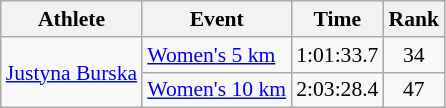<table class="wikitable" style="font-size:90%;">
<tr>
<th>Athlete</th>
<th>Event</th>
<th>Time</th>
<th>Rank</th>
</tr>
<tr align=center>
<td align=left rowspan=2><a href='#'>Justyna Burska</a></td>
<td align=left><a href='#'>Women's 5 km</a></td>
<td>1:01:33.7</td>
<td>34</td>
</tr>
<tr align=center>
<td align=left><a href='#'>Women's 10 km</a></td>
<td>2:03:28.4</td>
<td>47</td>
</tr>
</table>
